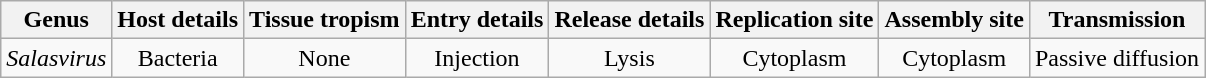<table class="wikitable sortable" style="text-align:center">
<tr>
<th>Genus</th>
<th>Host details</th>
<th>Tissue tropism</th>
<th>Entry details</th>
<th>Release details</th>
<th>Replication site</th>
<th>Assembly site</th>
<th>Transmission</th>
</tr>
<tr>
<td><em>Salasvirus</em></td>
<td>Bacteria</td>
<td>None</td>
<td>Injection</td>
<td>Lysis</td>
<td>Cytoplasm</td>
<td>Cytoplasm</td>
<td>Passive diffusion</td>
</tr>
</table>
